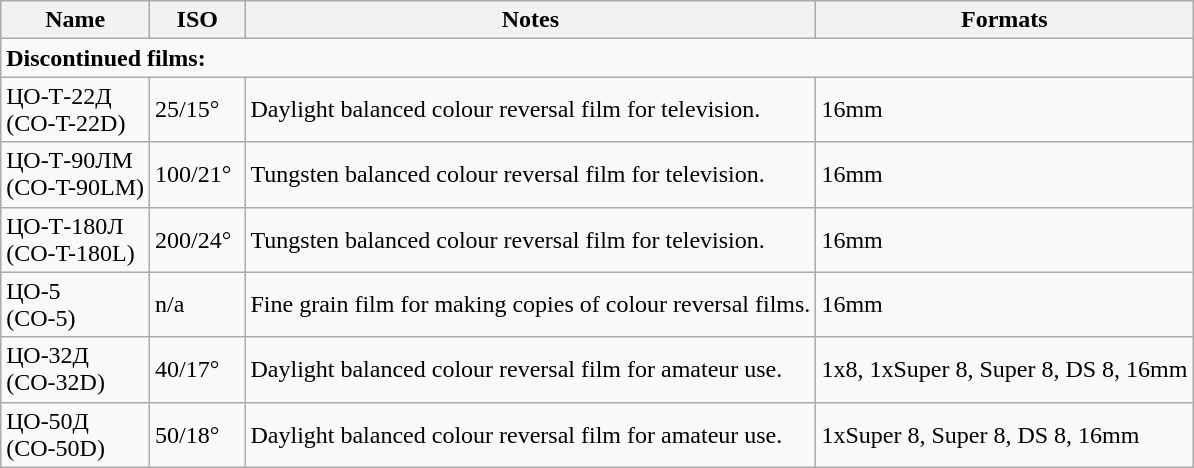<table class="wikitable">
<tr>
<th>Name</th>
<th width="8%">ISO</th>
<th>Notes</th>
<th>Formats</th>
</tr>
<tr>
<td colspan="4"><strong>Discontinued films:</strong></td>
</tr>
<tr>
<td>ЦО-Т-22Д<br>(CO-T-22D)</td>
<td>25/15°</td>
<td>Daylight balanced colour reversal film for television.</td>
<td>16mm</td>
</tr>
<tr>
<td>ЦО-Т-90ЛМ<br>(CO-T-90LM)</td>
<td>100/21°</td>
<td>Tungsten balanced colour reversal film for television.</td>
<td>16mm</td>
</tr>
<tr>
<td>ЦО-Т-180Л<br>(CO-T-180L)</td>
<td>200/24°</td>
<td>Tungsten balanced colour reversal film for television.</td>
<td>16mm</td>
</tr>
<tr>
<td>ЦО-5<br>(CO-5)</td>
<td>n/a</td>
<td>Fine grain film for making copies of colour reversal films.</td>
<td>16mm</td>
</tr>
<tr>
<td>ЦО-32Д<br>(CO-32D)</td>
<td>40/17°</td>
<td>Daylight balanced colour reversal film for amateur use.</td>
<td>1x8, 1xSuper 8, Super 8, DS 8, 16mm</td>
</tr>
<tr>
<td>ЦО-50Д<br>(CO-50D)</td>
<td>50/18°</td>
<td>Daylight balanced colour reversal film for amateur use.</td>
<td>1xSuper 8, Super 8, DS 8, 16mm</td>
</tr>
</table>
